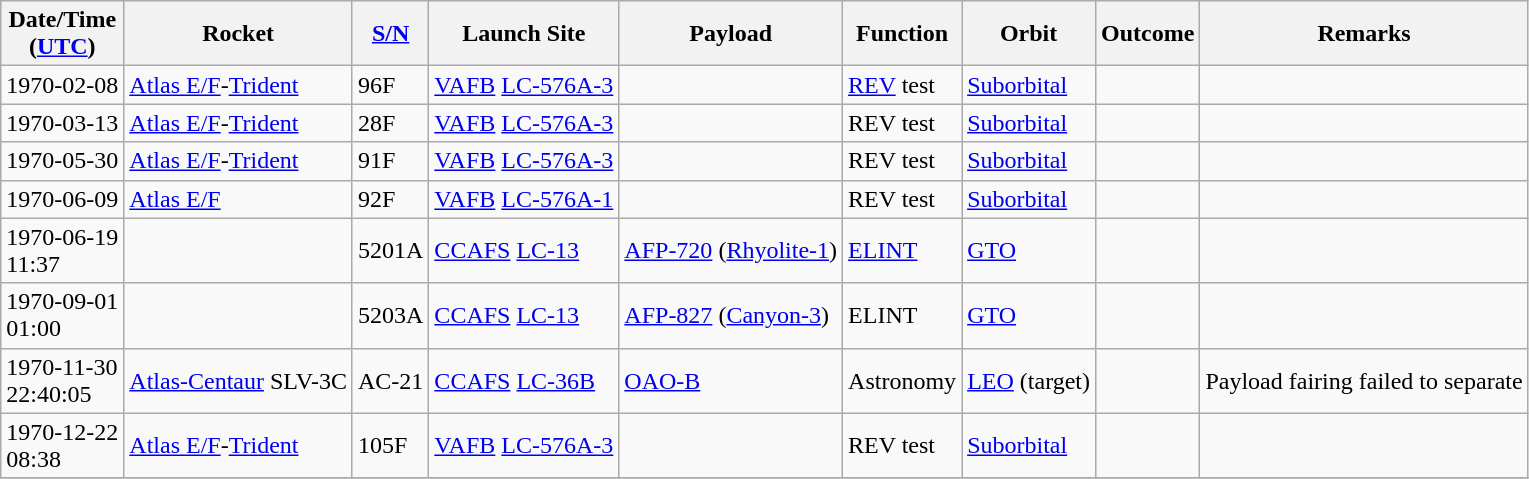<table class="wikitable" style="margin: 1em 1em 1em 0";>
<tr>
<th>Date/Time<br>(<a href='#'>UTC</a>)</th>
<th>Rocket</th>
<th><a href='#'>S/N</a></th>
<th>Launch Site</th>
<th>Payload</th>
<th>Function</th>
<th>Orbit</th>
<th>Outcome</th>
<th>Remarks</th>
</tr>
<tr>
<td>1970-02-08</td>
<td><a href='#'>Atlas E/F</a>-<a href='#'>Trident</a></td>
<td>96F</td>
<td><a href='#'>VAFB</a> <a href='#'>LC-576A-3</a></td>
<td></td>
<td><a href='#'>REV</a> test</td>
<td><a href='#'>Suborbital</a></td>
<td></td>
<td></td>
</tr>
<tr>
<td>1970-03-13</td>
<td><a href='#'>Atlas E/F</a>-<a href='#'>Trident</a></td>
<td>28F</td>
<td><a href='#'>VAFB</a> <a href='#'>LC-576A-3</a></td>
<td></td>
<td>REV test</td>
<td><a href='#'>Suborbital</a></td>
<td></td>
<td></td>
</tr>
<tr>
<td>1970-05-30</td>
<td><a href='#'>Atlas E/F</a>-<a href='#'>Trident</a></td>
<td>91F</td>
<td><a href='#'>VAFB</a> <a href='#'>LC-576A-3</a></td>
<td></td>
<td>REV test</td>
<td><a href='#'>Suborbital</a></td>
<td></td>
<td></td>
</tr>
<tr>
<td>1970-06-09</td>
<td><a href='#'>Atlas E/F</a></td>
<td>92F</td>
<td><a href='#'>VAFB</a> <a href='#'>LC-576A-1</a></td>
<td></td>
<td>REV test</td>
<td><a href='#'>Suborbital</a></td>
<td></td>
<td></td>
</tr>
<tr>
<td>1970-06-19<br>11:37</td>
<td></td>
<td>5201A</td>
<td><a href='#'>CCAFS</a> <a href='#'>LC-13</a></td>
<td><a href='#'>AFP-720</a> (<a href='#'>Rhyolite-1</a>)</td>
<td><a href='#'>ELINT</a></td>
<td><a href='#'>GTO</a></td>
<td></td>
<td></td>
</tr>
<tr>
<td>1970-09-01<br>01:00</td>
<td></td>
<td>5203A</td>
<td><a href='#'>CCAFS</a> <a href='#'>LC-13</a></td>
<td><a href='#'>AFP-827</a> (<a href='#'>Canyon-3</a>)</td>
<td>ELINT</td>
<td><a href='#'>GTO</a></td>
<td></td>
<td></td>
</tr>
<tr>
<td>1970-11-30<br>22:40:05</td>
<td><a href='#'>Atlas-Centaur</a> SLV-3C</td>
<td>AC-21</td>
<td><a href='#'>CCAFS</a> <a href='#'>LC-36B</a></td>
<td><a href='#'>OAO-B</a></td>
<td>Astronomy</td>
<td><a href='#'>LEO</a> (target)</td>
<td></td>
<td>Payload fairing failed to separate</td>
</tr>
<tr>
<td>1970-12-22<br>08:38</td>
<td><a href='#'>Atlas E/F</a>-<a href='#'>Trident</a></td>
<td>105F</td>
<td><a href='#'>VAFB</a> <a href='#'>LC-576A-3</a></td>
<td></td>
<td>REV test</td>
<td><a href='#'>Suborbital</a></td>
<td></td>
<td></td>
</tr>
<tr>
</tr>
</table>
